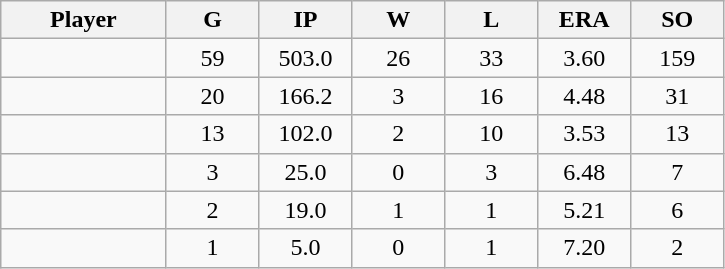<table class="wikitable sortable">
<tr>
<th bgcolor="#DDDDFF" width="16%">Player</th>
<th bgcolor="#DDDDFF" width="9%">G</th>
<th bgcolor="#DDDDFF" width="9%">IP</th>
<th bgcolor="#DDDDFF" width="9%">W</th>
<th bgcolor="#DDDDFF" width="9%">L</th>
<th bgcolor="#DDDDFF" width="9%">ERA</th>
<th bgcolor="#DDDDFF" width="9%">SO</th>
</tr>
<tr align="center">
<td></td>
<td>59</td>
<td>503.0</td>
<td>26</td>
<td>33</td>
<td>3.60</td>
<td>159</td>
</tr>
<tr align="center">
<td></td>
<td>20</td>
<td>166.2</td>
<td>3</td>
<td>16</td>
<td>4.48</td>
<td>31</td>
</tr>
<tr align="center">
<td></td>
<td>13</td>
<td>102.0</td>
<td>2</td>
<td>10</td>
<td>3.53</td>
<td>13</td>
</tr>
<tr align="center">
<td></td>
<td>3</td>
<td>25.0</td>
<td>0</td>
<td>3</td>
<td>6.48</td>
<td>7</td>
</tr>
<tr align="center">
<td></td>
<td>2</td>
<td>19.0</td>
<td>1</td>
<td>1</td>
<td>5.21</td>
<td>6</td>
</tr>
<tr align="center">
<td></td>
<td>1</td>
<td>5.0</td>
<td>0</td>
<td>1</td>
<td>7.20</td>
<td>2</td>
</tr>
</table>
